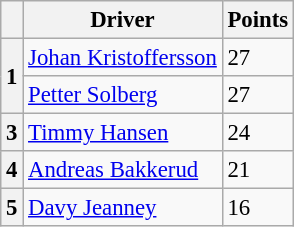<table class="wikitable" style="font-size: 95%;">
<tr>
<th></th>
<th>Driver</th>
<th>Points</th>
</tr>
<tr>
<th rowspan=2>1</th>
<td> <a href='#'>Johan Kristoffersson</a></td>
<td>27</td>
</tr>
<tr>
<td> <a href='#'>Petter Solberg</a></td>
<td>27</td>
</tr>
<tr>
<th>3</th>
<td> <a href='#'>Timmy Hansen</a></td>
<td>24</td>
</tr>
<tr>
<th>4</th>
<td> <a href='#'>Andreas Bakkerud</a></td>
<td>21</td>
</tr>
<tr>
<th>5</th>
<td> <a href='#'>Davy Jeanney</a></td>
<td>16</td>
</tr>
</table>
